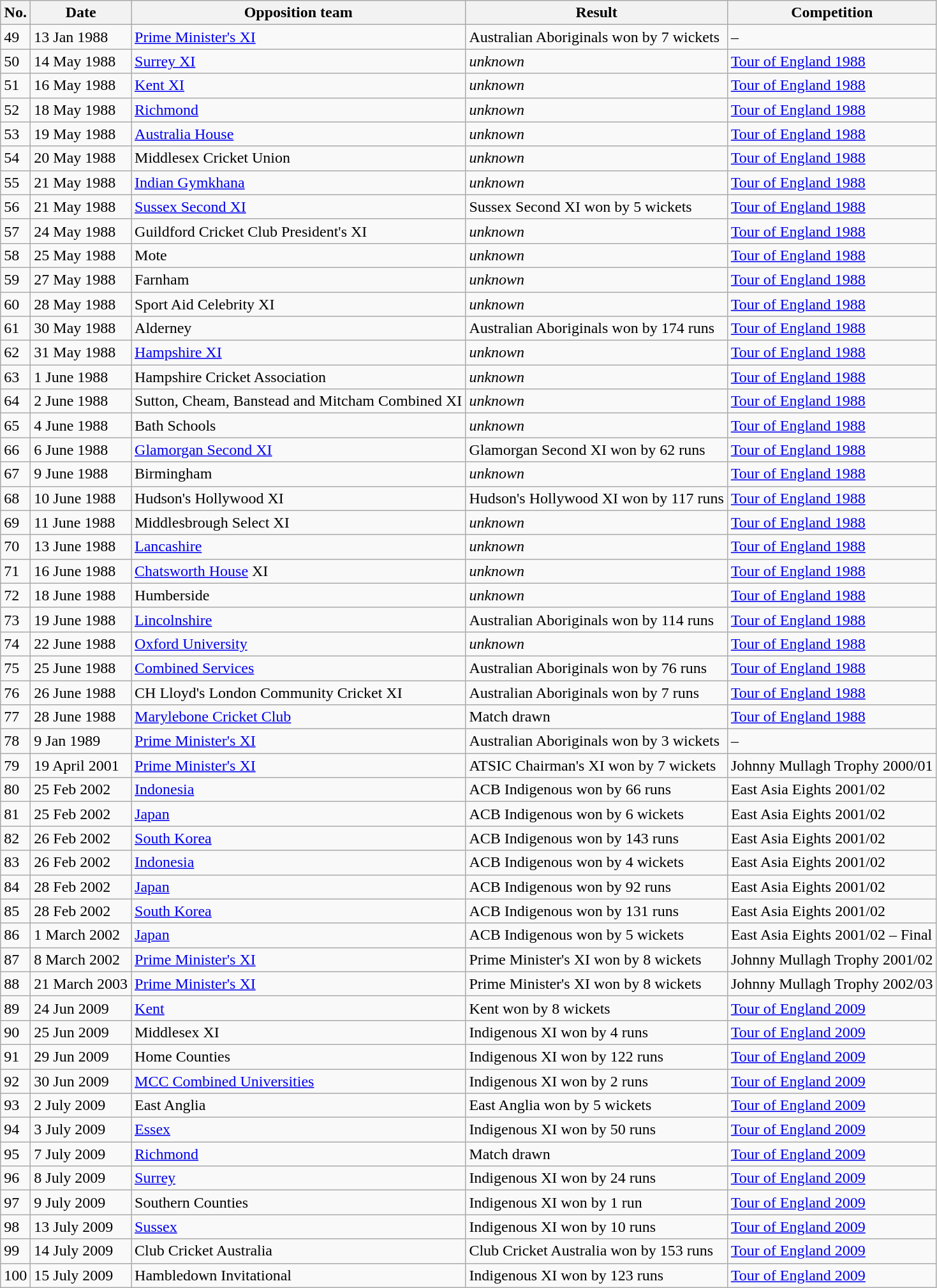<table class="wikitable">
<tr>
<th>No.</th>
<th>Date</th>
<th>Opposition team</th>
<th>Result</th>
<th>Competition</th>
</tr>
<tr>
<td>49</td>
<td>13 Jan 1988</td>
<td><a href='#'>Prime Minister's XI</a></td>
<td>Australian Aboriginals won by 7 wickets</td>
<td>–</td>
</tr>
<tr>
<td>50</td>
<td>14 May 1988</td>
<td><a href='#'>Surrey XI</a></td>
<td><em>unknown</em></td>
<td><a href='#'>Tour of England 1988</a></td>
</tr>
<tr>
<td>51</td>
<td>16 May 1988</td>
<td><a href='#'>Kent XI</a></td>
<td><em>unknown</em></td>
<td><a href='#'>Tour of England 1988</a></td>
</tr>
<tr>
<td>52</td>
<td>18 May 1988</td>
<td><a href='#'>Richmond</a></td>
<td><em>unknown</em></td>
<td><a href='#'>Tour of England 1988</a></td>
</tr>
<tr>
<td>53</td>
<td>19 May 1988</td>
<td><a href='#'>Australia House</a></td>
<td><em>unknown</em></td>
<td><a href='#'>Tour of England 1988</a></td>
</tr>
<tr>
<td>54</td>
<td>20 May 1988</td>
<td>Middlesex Cricket Union</td>
<td><em>unknown</em></td>
<td><a href='#'>Tour of England 1988</a></td>
</tr>
<tr>
<td>55</td>
<td>21 May 1988</td>
<td><a href='#'>Indian Gymkhana</a></td>
<td><em>unknown</em></td>
<td><a href='#'>Tour of England 1988</a></td>
</tr>
<tr>
<td>56</td>
<td>21 May 1988</td>
<td><a href='#'>Sussex Second XI</a></td>
<td>Sussex Second XI won by 5 wickets</td>
<td><a href='#'>Tour of England 1988</a></td>
</tr>
<tr>
<td>57</td>
<td>24 May 1988</td>
<td>Guildford Cricket Club President's XI</td>
<td><em>unknown</em></td>
<td><a href='#'>Tour of England 1988</a></td>
</tr>
<tr>
<td>58</td>
<td>25 May 1988</td>
<td>Mote</td>
<td><em>unknown</em></td>
<td><a href='#'>Tour of England 1988</a></td>
</tr>
<tr>
<td>59</td>
<td>27 May 1988</td>
<td>Farnham</td>
<td><em>unknown</em></td>
<td><a href='#'>Tour of England 1988</a></td>
</tr>
<tr>
<td>60</td>
<td>28 May 1988</td>
<td>Sport Aid Celebrity XI</td>
<td><em>unknown</em></td>
<td><a href='#'>Tour of England 1988</a></td>
</tr>
<tr>
<td>61</td>
<td>30 May 1988</td>
<td>Alderney</td>
<td>Australian Aboriginals won by 174 runs</td>
<td><a href='#'>Tour of England 1988</a></td>
</tr>
<tr>
<td>62</td>
<td>31 May 1988</td>
<td><a href='#'>Hampshire XI</a></td>
<td><em>unknown</em></td>
<td><a href='#'>Tour of England 1988</a></td>
</tr>
<tr>
<td>63</td>
<td>1 June 1988</td>
<td>Hampshire Cricket Association</td>
<td><em>unknown</em></td>
<td><a href='#'>Tour of England 1988</a></td>
</tr>
<tr>
<td>64</td>
<td>2 June 1988</td>
<td>Sutton, Cheam, Banstead and Mitcham Combined XI</td>
<td><em>unknown</em></td>
<td><a href='#'>Tour of England 1988</a></td>
</tr>
<tr>
<td>65</td>
<td>4 June 1988</td>
<td>Bath Schools</td>
<td><em>unknown</em></td>
<td><a href='#'>Tour of England 1988</a></td>
</tr>
<tr>
<td>66</td>
<td>6 June 1988</td>
<td><a href='#'>Glamorgan Second XI</a></td>
<td>Glamorgan Second XI won by 62 runs</td>
<td><a href='#'>Tour of England 1988</a></td>
</tr>
<tr>
<td>67</td>
<td>9 June 1988</td>
<td>Birmingham</td>
<td><em>unknown</em></td>
<td><a href='#'>Tour of England 1988</a></td>
</tr>
<tr>
<td>68</td>
<td>10 June 1988</td>
<td>Hudson's Hollywood XI</td>
<td>Hudson's Hollywood XI won by 117 runs</td>
<td><a href='#'>Tour of England 1988</a></td>
</tr>
<tr>
<td>69</td>
<td>11 June 1988</td>
<td>Middlesbrough Select XI</td>
<td><em>unknown</em></td>
<td><a href='#'>Tour of England 1988</a></td>
</tr>
<tr>
<td>70</td>
<td>13 June 1988</td>
<td><a href='#'>Lancashire</a></td>
<td><em>unknown</em></td>
<td><a href='#'>Tour of England 1988</a></td>
</tr>
<tr>
<td>71</td>
<td>16 June 1988</td>
<td><a href='#'>Chatsworth House</a> XI</td>
<td><em>unknown</em></td>
<td><a href='#'>Tour of England 1988</a></td>
</tr>
<tr>
<td>72</td>
<td>18 June 1988</td>
<td>Humberside</td>
<td><em>unknown</em></td>
<td><a href='#'>Tour of England 1988</a></td>
</tr>
<tr>
<td>73</td>
<td>19 June 1988</td>
<td><a href='#'>Lincolnshire</a></td>
<td>Australian Aboriginals won by 114 runs</td>
<td><a href='#'>Tour of England 1988</a></td>
</tr>
<tr>
<td>74</td>
<td>22 June 1988</td>
<td><a href='#'>Oxford University</a></td>
<td><em>unknown</em></td>
<td><a href='#'>Tour of England 1988</a></td>
</tr>
<tr>
<td>75</td>
<td>25 June 1988</td>
<td><a href='#'>Combined Services</a></td>
<td>Australian Aboriginals won by 76 runs</td>
<td><a href='#'>Tour of England 1988</a></td>
</tr>
<tr>
<td>76</td>
<td>26 June 1988</td>
<td>CH Lloyd's London Community Cricket XI</td>
<td>Australian Aboriginals won by 7 runs</td>
<td><a href='#'>Tour of England 1988</a></td>
</tr>
<tr>
<td>77</td>
<td>28 June 1988</td>
<td><a href='#'>Marylebone Cricket Club</a></td>
<td>Match drawn</td>
<td><a href='#'>Tour of England 1988</a></td>
</tr>
<tr>
<td>78</td>
<td>9 Jan 1989</td>
<td><a href='#'>Prime Minister's XI</a></td>
<td>Australian Aboriginals won by 3 wickets</td>
<td>–</td>
</tr>
<tr>
<td>79</td>
<td>19 April 2001</td>
<td><a href='#'>Prime Minister's XI</a></td>
<td>ATSIC Chairman's XI won by 7 wickets</td>
<td>Johnny Mullagh Trophy 2000/01</td>
</tr>
<tr>
<td>80</td>
<td>25 Feb 2002</td>
<td><a href='#'>Indonesia</a></td>
<td>ACB Indigenous won by 66 runs</td>
<td>East Asia Eights 2001/02</td>
</tr>
<tr>
<td>81</td>
<td>25 Feb 2002</td>
<td><a href='#'>Japan</a></td>
<td>ACB Indigenous won by 6 wickets</td>
<td>East Asia Eights 2001/02</td>
</tr>
<tr>
<td>82</td>
<td>26 Feb 2002</td>
<td><a href='#'>South Korea</a></td>
<td>ACB Indigenous won by 143 runs</td>
<td>East Asia Eights 2001/02</td>
</tr>
<tr>
<td>83</td>
<td>26 Feb 2002</td>
<td><a href='#'>Indonesia</a></td>
<td>ACB Indigenous won by 4 wickets</td>
<td>East Asia Eights 2001/02</td>
</tr>
<tr>
<td>84</td>
<td>28 Feb 2002</td>
<td><a href='#'>Japan</a></td>
<td>ACB Indigenous won by 92 runs</td>
<td>East Asia Eights 2001/02</td>
</tr>
<tr>
<td>85</td>
<td>28 Feb 2002</td>
<td><a href='#'>South Korea</a></td>
<td>ACB Indigenous won by 131 runs</td>
<td>East Asia Eights 2001/02</td>
</tr>
<tr>
<td>86</td>
<td>1 March 2002</td>
<td><a href='#'>Japan</a></td>
<td>ACB Indigenous won by 5 wickets</td>
<td>East Asia Eights 2001/02 – Final</td>
</tr>
<tr>
<td>87</td>
<td>8 March 2002</td>
<td><a href='#'>Prime Minister's XI</a></td>
<td>Prime Minister's XI won by 8 wickets</td>
<td>Johnny Mullagh Trophy 2001/02</td>
</tr>
<tr>
<td>88</td>
<td>21 March 2003</td>
<td><a href='#'>Prime Minister's XI</a></td>
<td>Prime Minister's XI won by 8 wickets</td>
<td>Johnny Mullagh Trophy 2002/03</td>
</tr>
<tr>
<td>89</td>
<td>24 Jun 2009</td>
<td><a href='#'>Kent</a></td>
<td>Kent won by 8 wickets</td>
<td><a href='#'>Tour of England 2009</a></td>
</tr>
<tr>
<td>90</td>
<td>25 Jun 2009</td>
<td>Middlesex XI</td>
<td>Indigenous XI won by 4 runs</td>
<td><a href='#'>Tour of England 2009</a></td>
</tr>
<tr>
<td>91</td>
<td>29 Jun 2009</td>
<td>Home Counties</td>
<td>Indigenous XI won by 122 runs</td>
<td><a href='#'>Tour of England 2009</a></td>
</tr>
<tr>
<td>92</td>
<td>30 Jun 2009</td>
<td><a href='#'>MCC Combined Universities</a></td>
<td>Indigenous XI won by 2 runs</td>
<td><a href='#'>Tour of England 2009</a></td>
</tr>
<tr>
<td>93</td>
<td>2 July 2009</td>
<td>East Anglia</td>
<td>East Anglia won by 5 wickets</td>
<td><a href='#'>Tour of England 2009</a></td>
</tr>
<tr>
<td>94</td>
<td>3 July 2009</td>
<td><a href='#'>Essex</a></td>
<td>Indigenous XI won by 50 runs</td>
<td><a href='#'>Tour of England 2009</a></td>
</tr>
<tr>
<td>95</td>
<td>7 July 2009</td>
<td><a href='#'>Richmond</a></td>
<td>Match drawn</td>
<td><a href='#'>Tour of England 2009</a></td>
</tr>
<tr>
<td>96</td>
<td>8 July 2009</td>
<td><a href='#'>Surrey</a></td>
<td>Indigenous XI won by 24 runs</td>
<td><a href='#'>Tour of England 2009</a></td>
</tr>
<tr>
<td>97</td>
<td>9 July 2009</td>
<td>Southern Counties</td>
<td>Indigenous XI won by 1 run</td>
<td><a href='#'>Tour of England 2009</a></td>
</tr>
<tr>
<td>98</td>
<td>13 July 2009</td>
<td><a href='#'>Sussex</a></td>
<td>Indigenous XI won by 10 runs</td>
<td><a href='#'>Tour of England 2009</a></td>
</tr>
<tr>
<td>99</td>
<td>14 July 2009</td>
<td>Club Cricket Australia</td>
<td>Club Cricket Australia won by 153 runs</td>
<td><a href='#'>Tour of England 2009</a></td>
</tr>
<tr>
<td>100</td>
<td>15 July 2009</td>
<td>Hambledown Invitational</td>
<td>Indigenous XI won by 123 runs</td>
<td><a href='#'>Tour of England 2009</a></td>
</tr>
</table>
